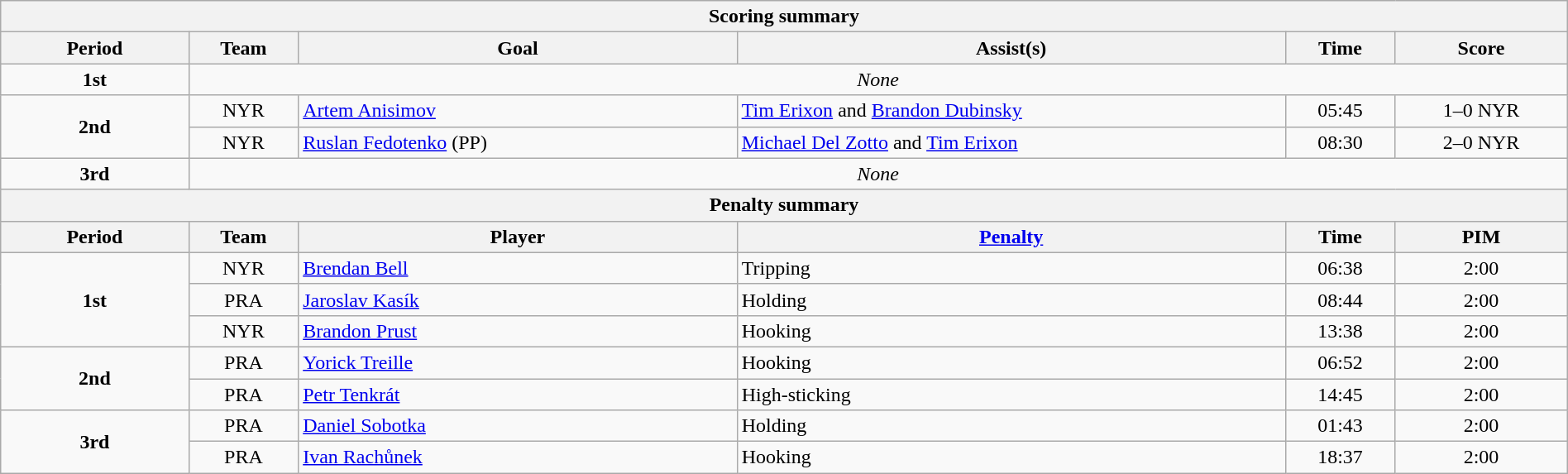<table style="width:100%;" class="wikitable">
<tr>
<th colspan=6>Scoring summary</th>
</tr>
<tr>
<th style="width:12%;">Period</th>
<th style="width:7%;">Team</th>
<th style="width:28%;">Goal</th>
<th style="width:35%;">Assist(s)</th>
<th style="width:7%;">Time</th>
<th style="width:11%;">Score</th>
</tr>
<tr style="text-align:center;">
<td><strong>1st</strong></td>
<td colspan="6"><em>None</em></td>
</tr>
<tr>
<td style="text-align:center;" rowspan="2"><strong>2nd</strong></td>
<td align=center>NYR</td>
<td><a href='#'>Artem Anisimov</a></td>
<td><a href='#'>Tim Erixon</a> and <a href='#'>Brandon Dubinsky</a></td>
<td align=center>05:45</td>
<td align=center>1–0 NYR</td>
</tr>
<tr>
<td align=center>NYR</td>
<td><a href='#'>Ruslan Fedotenko</a> (PP)</td>
<td><a href='#'>Michael Del Zotto</a> and <a href='#'>Tim Erixon</a></td>
<td align=center>08:30</td>
<td align=center>2–0 NYR</td>
</tr>
<tr style="text-align:center;">
<td><strong>3rd</strong></td>
<td colspan="6"><em>None</em></td>
</tr>
<tr>
<th colspan=6>Penalty summary</th>
</tr>
<tr>
<th style="width:12%;">Period</th>
<th style="width:7%;">Team</th>
<th style="width:28%;">Player</th>
<th style="width:35%;"><a href='#'>Penalty</a></th>
<th style="width:7%;">Time</th>
<th style="width:11%;">PIM</th>
</tr>
<tr>
<td style="text-align:center;" rowspan="3"><strong>1st</strong></td>
<td align=center>NYR</td>
<td><a href='#'>Brendan Bell</a></td>
<td>Tripping</td>
<td align=center>06:38</td>
<td align=center>2:00</td>
</tr>
<tr>
<td align=center>PRA</td>
<td><a href='#'>Jaroslav Kasík</a></td>
<td>Holding</td>
<td align=center>08:44</td>
<td align=center>2:00</td>
</tr>
<tr>
<td align=center>NYR</td>
<td><a href='#'>Brandon Prust</a></td>
<td>Hooking</td>
<td align=center>13:38</td>
<td align=center>2:00</td>
</tr>
<tr>
<td style="text-align:center;" rowspan="2"><strong>2nd</strong></td>
<td align=center>PRA</td>
<td><a href='#'>Yorick Treille</a></td>
<td>Hooking</td>
<td align=center>06:52</td>
<td align=center>2:00</td>
</tr>
<tr>
<td align=center>PRA</td>
<td><a href='#'>Petr Tenkrát</a></td>
<td>High-sticking</td>
<td align=center>14:45</td>
<td align=center>2:00</td>
</tr>
<tr>
<td style="text-align:center;" rowspan="2"><strong>3rd</strong></td>
<td align=center>PRA</td>
<td><a href='#'>Daniel Sobotka</a></td>
<td>Holding</td>
<td align=center>01:43</td>
<td align=center>2:00</td>
</tr>
<tr>
<td align=center>PRA</td>
<td><a href='#'>Ivan Rachůnek</a></td>
<td>Hooking</td>
<td align=center>18:37</td>
<td align=center>2:00</td>
</tr>
</table>
